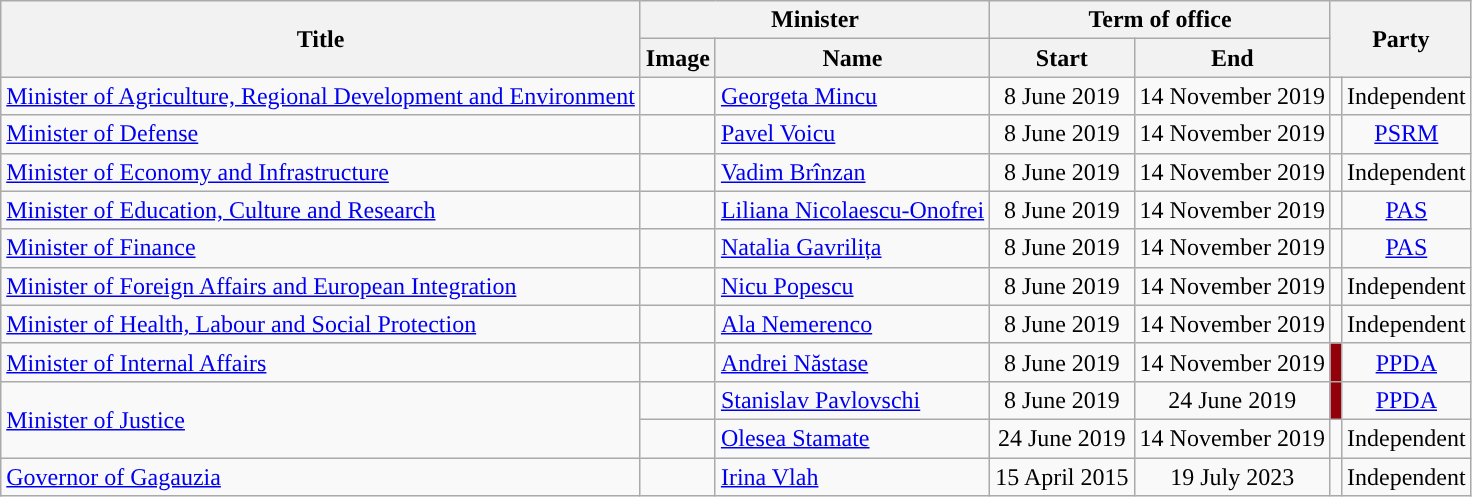<table class="wikitable sortable" style="text-align:left">
<tr>
<th rowspan="2">Title</th>
<th colspan="2">Minister</th>
<th colspan="2">Term of office</th>
<th rowspan="2" colspan="2">Party</th>
</tr>
<tr>
<th class="unsortable">Image</th>
<th>Name</th>
<th data-sort-type=date>Start</th>
<th data-sort-type=date>End</th>
</tr>
<tr>
<td><a href='#'>Minister of Agriculture, Regional Development and Environment</a></td>
<td></td>
<td><a href='#'>Georgeta Mincu</a></td>
<td style="text-align:center">8 June 2019</td>
<td style="text-align:center">14 November 2019</td>
<td style="color:inherit;background:"></td>
<td style="text-align:center">Independent</td>
</tr>
<tr>
<td><a href='#'>Minister of Defense</a></td>
<td></td>
<td><a href='#'>Pavel Voicu</a></td>
<td style="text-align:center">8 June 2019</td>
<td style="text-align:center">14 November 2019</td>
<td style="color:inherit;background:"></td>
<td style="text-align:center"><a href='#'>PSRM</a></td>
</tr>
<tr>
<td><a href='#'>Minister of Economy and Infrastructure</a></td>
<td></td>
<td><a href='#'>Vadim Brînzan</a></td>
<td style="text-align:center">8 June 2019</td>
<td style="text-align:center">14 November 2019</td>
<td style="color:inherit;background:"></td>
<td style="text-align:center">Independent</td>
</tr>
<tr>
<td><a href='#'>Minister of Education, Culture and Research</a></td>
<td></td>
<td><a href='#'>Liliana Nicolaescu-Onofrei</a></td>
<td style="text-align:center">8 June 2019</td>
<td style="text-align:center">14 November 2019</td>
<td style="color:inherit;background:"></td>
<td style="text-align:center"><a href='#'>PAS</a></td>
</tr>
<tr>
<td><a href='#'>Minister of Finance</a></td>
<td></td>
<td><a href='#'>Natalia Gavrilița</a></td>
<td style="text-align:center">8 June 2019</td>
<td style="text-align:center">14 November 2019</td>
<td style="color:inherit;background:"></td>
<td style="text-align:center"><a href='#'>PAS</a></td>
</tr>
<tr>
<td><a href='#'>Minister of Foreign Affairs and European Integration</a></td>
<td></td>
<td><a href='#'>Nicu Popescu</a></td>
<td style="text-align:center">8 June 2019</td>
<td style="text-align:center">14 November 2019</td>
<td style="color:inherit;background:"></td>
<td style="text-align:center">Independent</td>
</tr>
<tr>
<td><a href='#'>Minister of Health, Labour and Social Protection</a></td>
<td></td>
<td><a href='#'>Ala Nemerenco</a></td>
<td style="text-align:center">8 June 2019</td>
<td style="text-align:center">14 November 2019</td>
<td style="color:inherit;background:"></td>
<td style="text-align:center">Independent</td>
</tr>
<tr>
<td><a href='#'>Minister of Internal Affairs</a></td>
<td></td>
<td><a href='#'>Andrei Năstase</a></td>
<td style="text-align:center">8 June 2019</td>
<td style="text-align:center">14 November 2019</td>
<td style="color:inherit;background:#92000A;"></td>
<td style="text-align:center"><a href='#'>PPDA</a></td>
</tr>
<tr>
<td rowspan="2"><a href='#'>Minister of Justice</a></td>
<td></td>
<td><a href='#'>Stanislav Pavlovschi</a></td>
<td style="text-align:center">8 June 2019</td>
<td style="text-align:center">24 June 2019</td>
<td style="color:inherit;background:#92000A;"></td>
<td style="text-align:center"><a href='#'>PPDA</a></td>
</tr>
<tr>
<td></td>
<td><a href='#'>Olesea Stamate</a></td>
<td style="text-align:center">24 June 2019</td>
<td style="text-align:center">14 November 2019</td>
<td style="color:inherit;background:"></td>
<td style="text-align:center">Independent</td>
</tr>
<tr>
<td><a href='#'>Governor of Gagauzia</a></td>
<td></td>
<td><a href='#'>Irina Vlah</a></td>
<td style="text-align:center">15 April 2015</td>
<td style="text-align:center">19 July 2023</td>
<td style="color:inherit;background:"></td>
<td style="text-align:center">Independent</td>
</tr>
</table>
